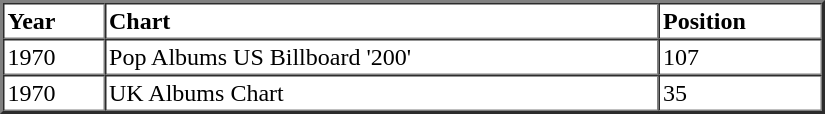<table border=2 cellspacing=0 cellpadding=2 width="550px">
<tr>
<th align="left">Year</th>
<th align="left">Chart</th>
<th align="left">Position</th>
</tr>
<tr>
<td align="left">1970</td>
<td align="left">Pop Albums US Billboard '200'</td>
<td align="left">107</td>
</tr>
<tr>
<td align="left">1970</td>
<td align="left">UK Albums Chart</td>
<td align="left">35</td>
</tr>
</table>
